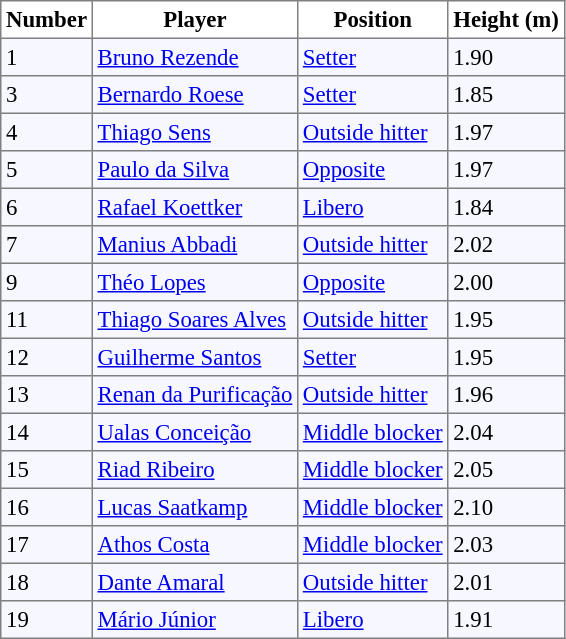<table bgcolor="#f7f8ff" cellpadding="3" cellspacing="0" border="1" style="font-size: 95%; border: gray solid 1px; border-collapse: collapse;">
<tr bgcolor="#FFFFFF">
<td align=center><strong>Number</strong></td>
<td align=center><strong>Player</strong></td>
<td align=center><strong>Position</strong></td>
<td align=center><strong>Height (m)</strong></td>
</tr>
<tr>
<td>1</td>
<td> <a href='#'>Bruno Rezende</a></td>
<td><a href='#'>Setter</a></td>
<td>1.90</td>
</tr>
<tr>
<td>3</td>
<td> <a href='#'>Bernardo Roese</a></td>
<td><a href='#'>Setter</a></td>
<td>1.85</td>
</tr>
<tr>
<td>4</td>
<td> <a href='#'>Thiago Sens</a></td>
<td><a href='#'>Outside hitter</a></td>
<td>1.97</td>
</tr>
<tr>
<td>5</td>
<td> <a href='#'>Paulo da Silva</a></td>
<td><a href='#'>Opposite</a></td>
<td>1.97</td>
</tr>
<tr>
<td>6</td>
<td> <a href='#'>Rafael Koettker</a></td>
<td><a href='#'>Libero</a></td>
<td>1.84</td>
</tr>
<tr>
<td>7</td>
<td> <a href='#'>Manius Abbadi</a></td>
<td><a href='#'>Outside hitter</a></td>
<td>2.02</td>
</tr>
<tr>
<td>9</td>
<td> <a href='#'>Théo Lopes</a></td>
<td><a href='#'>Opposite</a></td>
<td>2.00</td>
</tr>
<tr>
<td>11</td>
<td> <a href='#'>Thiago Soares Alves</a></td>
<td><a href='#'>Outside hitter</a></td>
<td>1.95</td>
</tr>
<tr>
<td>12</td>
<td> <a href='#'>Guilherme Santos</a></td>
<td><a href='#'>Setter</a></td>
<td>1.95</td>
</tr>
<tr>
<td>13</td>
<td> <a href='#'>Renan da Purificação</a></td>
<td><a href='#'>Outside hitter</a></td>
<td>1.96</td>
</tr>
<tr>
<td>14</td>
<td> <a href='#'>Ualas Conceição</a></td>
<td><a href='#'>Middle blocker</a></td>
<td>2.04</td>
</tr>
<tr>
<td>15</td>
<td> <a href='#'>Riad Ribeiro</a></td>
<td><a href='#'>Middle blocker</a></td>
<td>2.05</td>
</tr>
<tr>
<td>16</td>
<td> <a href='#'>Lucas Saatkamp</a></td>
<td><a href='#'>Middle blocker</a></td>
<td>2.10</td>
</tr>
<tr>
<td>17</td>
<td> <a href='#'>Athos Costa</a></td>
<td><a href='#'>Middle blocker</a></td>
<td>2.03</td>
</tr>
<tr>
<td>18</td>
<td> <a href='#'>Dante Amaral</a></td>
<td><a href='#'>Outside hitter</a></td>
<td>2.01</td>
</tr>
<tr>
<td>19</td>
<td> <a href='#'>Mário Júnior</a></td>
<td><a href='#'>Libero</a></td>
<td>1.91</td>
</tr>
</table>
